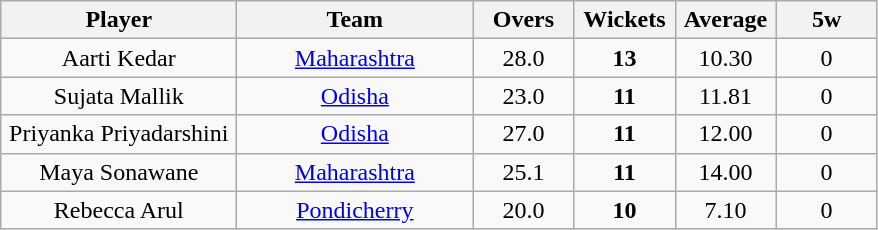<table class="wikitable" style="text-align:center">
<tr>
<th width=150>Player</th>
<th width=150>Team</th>
<th width=60>Overs</th>
<th width=60>Wickets</th>
<th width=60>Average</th>
<th width=60>5w</th>
</tr>
<tr>
<td>Aarti Kedar</td>
<td><a href='#'>Maharashtra</a></td>
<td>28.0</td>
<td><strong>13</strong></td>
<td>10.30</td>
<td>0</td>
</tr>
<tr>
<td>Sujata Mallik</td>
<td><a href='#'>Odisha</a></td>
<td>23.0</td>
<td><strong>11</strong></td>
<td>11.81</td>
<td>0</td>
</tr>
<tr>
<td>Priyanka Priyadarshini</td>
<td><a href='#'>Odisha</a></td>
<td>27.0</td>
<td><strong>11</strong></td>
<td>12.00</td>
<td>0</td>
</tr>
<tr>
<td>Maya Sonawane</td>
<td><a href='#'>Maharashtra</a></td>
<td>25.1</td>
<td><strong>11</strong></td>
<td>14.00</td>
<td>0</td>
</tr>
<tr>
<td>Rebecca Arul</td>
<td><a href='#'>Pondicherry</a></td>
<td>20.0</td>
<td><strong>10</strong></td>
<td>7.10</td>
<td>0</td>
</tr>
</table>
